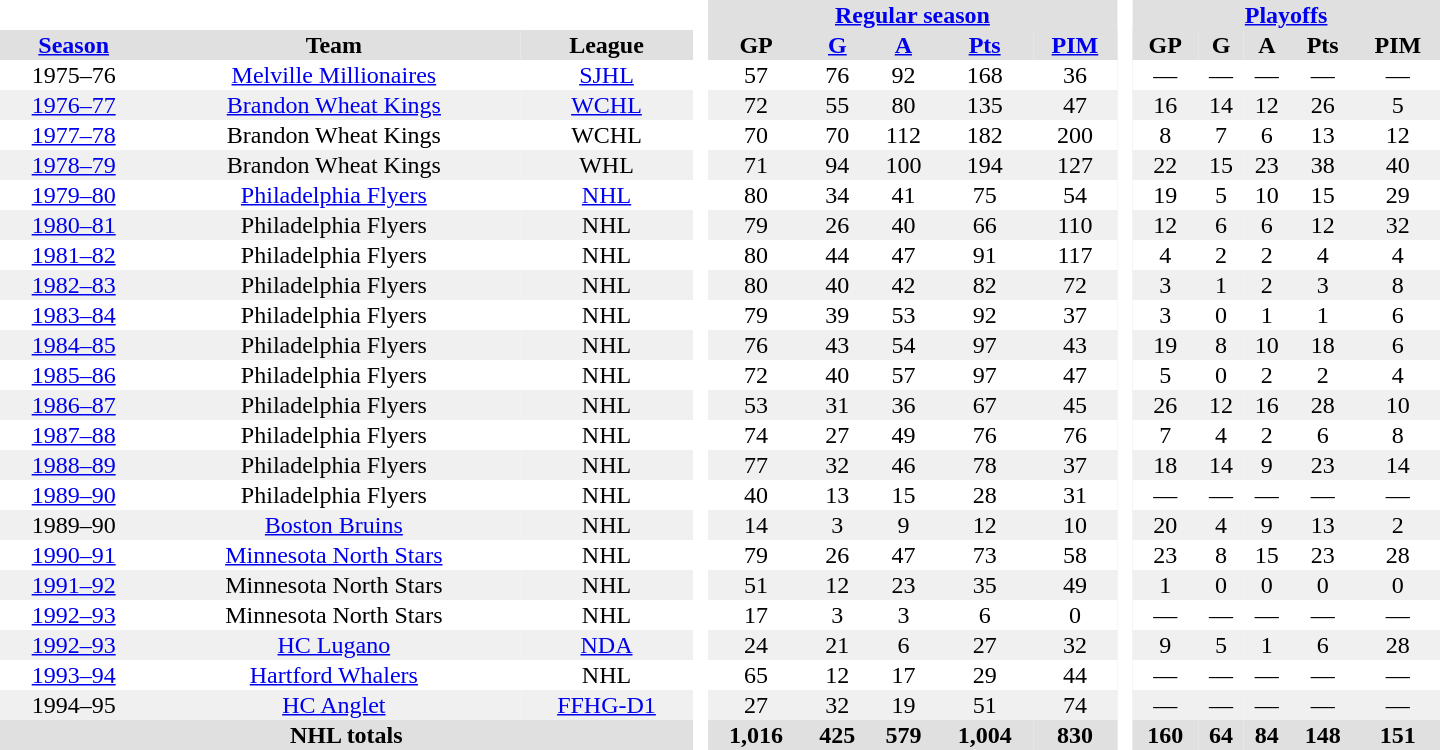<table border="0" cellpadding="1" cellspacing="0" style="text-align:center; width:60em">
<tr bgcolor="#e0e0e0">
<th colspan="3" bgcolor="#ffffff"> </th>
<th rowspan="99" bgcolor="#ffffff"> </th>
<th colspan="5"><a href='#'>Regular season</a></th>
<th rowspan="99" bgcolor="#ffffff"> </th>
<th colspan="5"><a href='#'>Playoffs</a></th>
</tr>
<tr bgcolor="#e0e0e0">
<th><a href='#'>Season</a></th>
<th>Team</th>
<th>League</th>
<th>GP</th>
<th><a href='#'>G</a></th>
<th><a href='#'>A</a></th>
<th><a href='#'>Pts</a></th>
<th><a href='#'>PIM</a></th>
<th>GP</th>
<th>G</th>
<th>A</th>
<th>Pts</th>
<th>PIM</th>
</tr>
<tr>
<td>1975–76</td>
<td><a href='#'>Melville Millionaires</a></td>
<td><a href='#'>SJHL</a></td>
<td>57</td>
<td>76</td>
<td>92</td>
<td>168</td>
<td>36</td>
<td>—</td>
<td>—</td>
<td>—</td>
<td>—</td>
<td>—</td>
</tr>
<tr bgcolor="#f0f0f0">
<td><a href='#'>1976–77</a></td>
<td><a href='#'>Brandon Wheat Kings</a></td>
<td><a href='#'>WCHL</a></td>
<td>72</td>
<td>55</td>
<td>80</td>
<td>135</td>
<td>47</td>
<td>16</td>
<td>14</td>
<td>12</td>
<td>26</td>
<td>5</td>
</tr>
<tr>
<td><a href='#'>1977–78</a></td>
<td>Brandon Wheat Kings</td>
<td>WCHL</td>
<td>70</td>
<td>70</td>
<td>112</td>
<td>182</td>
<td>200</td>
<td>8</td>
<td>7</td>
<td>6</td>
<td>13</td>
<td>12</td>
</tr>
<tr bgcolor="#f0f0f0">
<td><a href='#'>1978–79</a></td>
<td>Brandon Wheat Kings</td>
<td>WHL</td>
<td>71</td>
<td>94</td>
<td>100</td>
<td>194</td>
<td>127</td>
<td>22</td>
<td>15</td>
<td>23</td>
<td>38</td>
<td>40</td>
</tr>
<tr>
<td><a href='#'>1979–80</a></td>
<td><a href='#'>Philadelphia Flyers</a></td>
<td><a href='#'>NHL</a></td>
<td>80</td>
<td>34</td>
<td>41</td>
<td>75</td>
<td>54</td>
<td>19</td>
<td>5</td>
<td>10</td>
<td>15</td>
<td>29</td>
</tr>
<tr bgcolor="#f0f0f0">
<td><a href='#'>1980–81</a></td>
<td>Philadelphia Flyers</td>
<td>NHL</td>
<td>79</td>
<td>26</td>
<td>40</td>
<td>66</td>
<td>110</td>
<td>12</td>
<td>6</td>
<td>6</td>
<td>12</td>
<td>32</td>
</tr>
<tr>
<td><a href='#'>1981–82</a></td>
<td>Philadelphia Flyers</td>
<td>NHL</td>
<td>80</td>
<td>44</td>
<td>47</td>
<td>91</td>
<td>117</td>
<td>4</td>
<td>2</td>
<td>2</td>
<td>4</td>
<td>4</td>
</tr>
<tr bgcolor="#f0f0f0">
<td><a href='#'>1982–83</a></td>
<td>Philadelphia Flyers</td>
<td>NHL</td>
<td>80</td>
<td>40</td>
<td>42</td>
<td>82</td>
<td>72</td>
<td>3</td>
<td>1</td>
<td>2</td>
<td>3</td>
<td>8</td>
</tr>
<tr>
<td><a href='#'>1983–84</a></td>
<td>Philadelphia Flyers</td>
<td>NHL</td>
<td>79</td>
<td>39</td>
<td>53</td>
<td>92</td>
<td>37</td>
<td>3</td>
<td>0</td>
<td>1</td>
<td>1</td>
<td>6</td>
</tr>
<tr bgcolor="#f0f0f0">
<td><a href='#'>1984–85</a></td>
<td>Philadelphia Flyers</td>
<td>NHL</td>
<td>76</td>
<td>43</td>
<td>54</td>
<td>97</td>
<td>43</td>
<td>19</td>
<td>8</td>
<td>10</td>
<td>18</td>
<td>6</td>
</tr>
<tr>
<td><a href='#'>1985–86</a></td>
<td>Philadelphia Flyers</td>
<td>NHL</td>
<td>72</td>
<td>40</td>
<td>57</td>
<td>97</td>
<td>47</td>
<td>5</td>
<td>0</td>
<td>2</td>
<td>2</td>
<td>4</td>
</tr>
<tr bgcolor="#f0f0f0">
<td><a href='#'>1986–87</a></td>
<td>Philadelphia Flyers</td>
<td>NHL</td>
<td>53</td>
<td>31</td>
<td>36</td>
<td>67</td>
<td>45</td>
<td>26</td>
<td>12</td>
<td>16</td>
<td>28</td>
<td>10</td>
</tr>
<tr>
<td><a href='#'>1987–88</a></td>
<td>Philadelphia Flyers</td>
<td>NHL</td>
<td>74</td>
<td>27</td>
<td>49</td>
<td>76</td>
<td>76</td>
<td>7</td>
<td>4</td>
<td>2</td>
<td>6</td>
<td>8</td>
</tr>
<tr bgcolor="#f0f0f0">
<td><a href='#'>1988–89</a></td>
<td>Philadelphia Flyers</td>
<td>NHL</td>
<td>77</td>
<td>32</td>
<td>46</td>
<td>78</td>
<td>37</td>
<td>18</td>
<td>14</td>
<td>9</td>
<td>23</td>
<td>14</td>
</tr>
<tr>
<td><a href='#'>1989–90</a></td>
<td>Philadelphia Flyers</td>
<td>NHL</td>
<td>40</td>
<td>13</td>
<td>15</td>
<td>28</td>
<td>31</td>
<td>—</td>
<td>—</td>
<td>—</td>
<td>—</td>
<td>—</td>
</tr>
<tr bgcolor="#f0f0f0">
<td>1989–90</td>
<td><a href='#'>Boston Bruins</a></td>
<td>NHL</td>
<td>14</td>
<td>3</td>
<td>9</td>
<td>12</td>
<td>10</td>
<td>20</td>
<td>4</td>
<td>9</td>
<td>13</td>
<td>2</td>
</tr>
<tr>
<td><a href='#'>1990–91</a></td>
<td><a href='#'>Minnesota North Stars</a></td>
<td>NHL</td>
<td>79</td>
<td>26</td>
<td>47</td>
<td>73</td>
<td>58</td>
<td>23</td>
<td>8</td>
<td>15</td>
<td>23</td>
<td>28</td>
</tr>
<tr bgcolor="#f0f0f0">
<td><a href='#'>1991–92</a></td>
<td>Minnesota North Stars</td>
<td>NHL</td>
<td>51</td>
<td>12</td>
<td>23</td>
<td>35</td>
<td>49</td>
<td>1</td>
<td>0</td>
<td>0</td>
<td>0</td>
<td>0</td>
</tr>
<tr>
<td><a href='#'>1992–93</a></td>
<td>Minnesota North Stars</td>
<td>NHL</td>
<td>17</td>
<td>3</td>
<td>3</td>
<td>6</td>
<td>0</td>
<td>—</td>
<td>—</td>
<td>—</td>
<td>—</td>
<td>—</td>
</tr>
<tr bgcolor="#f0f0f0">
<td><a href='#'>1992–93</a></td>
<td><a href='#'>HC Lugano</a></td>
<td><a href='#'>NDA</a></td>
<td>24</td>
<td>21</td>
<td>6</td>
<td>27</td>
<td>32</td>
<td>9</td>
<td>5</td>
<td>1</td>
<td>6</td>
<td>28</td>
</tr>
<tr>
<td><a href='#'>1993–94</a></td>
<td><a href='#'>Hartford Whalers</a></td>
<td>NHL</td>
<td>65</td>
<td>12</td>
<td>17</td>
<td>29</td>
<td>44</td>
<td>—</td>
<td>—</td>
<td>—</td>
<td>—</td>
<td>—</td>
</tr>
<tr bgcolor="#f0f0f0">
<td>1994–95</td>
<td><a href='#'>HC Anglet</a></td>
<td><a href='#'>FFHG-D1</a></td>
<td>27</td>
<td>32</td>
<td>19</td>
<td>51</td>
<td>74</td>
<td>—</td>
<td>—</td>
<td>—</td>
<td>—</td>
<td>—</td>
</tr>
<tr bgcolor="#e0e0e0">
<th colspan="3">NHL totals</th>
<th>1,016</th>
<th>425</th>
<th>579</th>
<th>1,004</th>
<th>830</th>
<th>160</th>
<th>64</th>
<th>84</th>
<th>148</th>
<th>151</th>
</tr>
</table>
